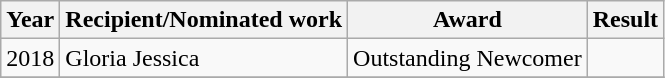<table class="wikitable plainrowheaders">
<tr>
<th width="1em">Year</th>
<th>Recipient/Nominated work</th>
<th>Award</th>
<th>Result</th>
</tr>
<tr>
<td rowspan="1">2018</td>
<td>Gloria Jessica</td>
<td>Outstanding Newcomer</td>
<td></td>
</tr>
<tr>
</tr>
</table>
